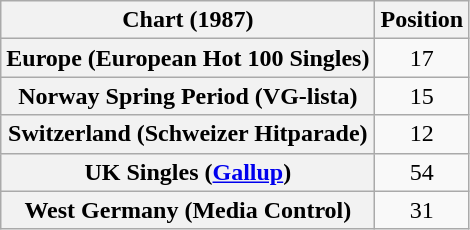<table class="wikitable sortable plainrowheaders" style="text-align:center">
<tr>
<th scope="col">Chart (1987)</th>
<th scope="col">Position</th>
</tr>
<tr>
<th scope="row">Europe (European Hot 100 Singles)</th>
<td>17</td>
</tr>
<tr>
<th scope="row">Norway Spring Period (VG-lista)</th>
<td>15</td>
</tr>
<tr>
<th scope="row">Switzerland (Schweizer Hitparade)</th>
<td>12</td>
</tr>
<tr>
<th scope="row">UK Singles (<a href='#'>Gallup</a>)</th>
<td>54</td>
</tr>
<tr>
<th scope="row">West Germany (Media Control)</th>
<td>31</td>
</tr>
</table>
